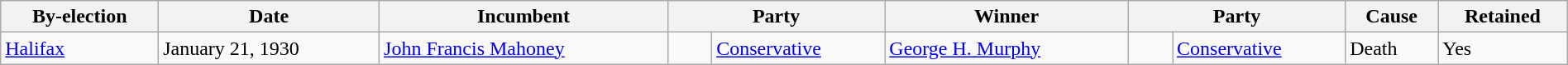<table class=wikitable style="width:100%">
<tr>
<th>By-election</th>
<th>Date</th>
<th>Incumbent</th>
<th colspan=2>Party</th>
<th>Winner</th>
<th colspan=2>Party</th>
<th>Cause</th>
<th>Retained</th>
</tr>
<tr>
<td><a href='#'>Halifax</a></td>
<td>January 21, 1930</td>
<td><a href='#'>John Francis Mahoney</a></td>
<td>    </td>
<td><a href='#'>Conservative</a></td>
<td><a href='#'>George H. Murphy</a></td>
<td>    </td>
<td><a href='#'>Conservative</a></td>
<td>Death</td>
<td>Yes</td>
</tr>
</table>
